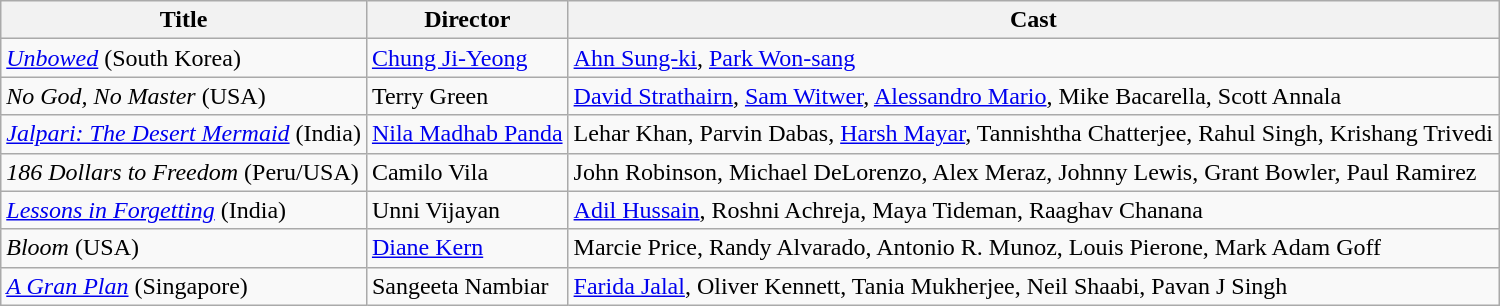<table class="wikitable">
<tr>
<th><strong>Title</strong></th>
<th><strong>Director</strong></th>
<th><strong>Cast</strong></th>
</tr>
<tr>
<td><em><a href='#'>Unbowed</a></em> (South Korea)</td>
<td><a href='#'>Chung Ji-Yeong</a></td>
<td><a href='#'>Ahn Sung-ki</a>, <a href='#'>Park Won-sang</a></td>
</tr>
<tr>
<td><em>No God, No Master</em> (USA)</td>
<td>Terry Green</td>
<td><a href='#'>David Strathairn</a>, <a href='#'>Sam Witwer</a>, <a href='#'>Alessandro Mario</a>, Mike Bacarella, Scott Annala</td>
</tr>
<tr>
<td><em><a href='#'>Jalpari: The Desert Mermaid</a></em> (India)</td>
<td><a href='#'>Nila Madhab Panda</a></td>
<td>Lehar Khan, Parvin Dabas, <a href='#'>Harsh Mayar</a>, Tannishtha Chatterjee, Rahul Singh, Krishang Trivedi</td>
</tr>
<tr>
<td><em>186 Dollars to Freedom</em> (Peru/USA)</td>
<td>Camilo Vila</td>
<td>John Robinson, Michael DeLorenzo, Alex Meraz, Johnny Lewis, Grant Bowler, Paul Ramirez</td>
</tr>
<tr>
<td><em><a href='#'>Lessons in Forgetting</a></em> (India)</td>
<td>Unni Vijayan</td>
<td><a href='#'>Adil Hussain</a>, Roshni Achreja, Maya Tideman, Raaghav Chanana</td>
</tr>
<tr>
<td><em>Bloom</em> (USA)</td>
<td><a href='#'>Diane Kern</a></td>
<td>Marcie Price, Randy Alvarado, Antonio R. Munoz, Louis Pierone, Mark Adam Goff</td>
</tr>
<tr>
<td><em><a href='#'>A Gran Plan</a></em> (Singapore)</td>
<td>Sangeeta Nambiar</td>
<td><a href='#'>Farida Jalal</a>, Oliver Kennett, Tania Mukherjee, Neil Shaabi, Pavan J Singh</td>
</tr>
</table>
